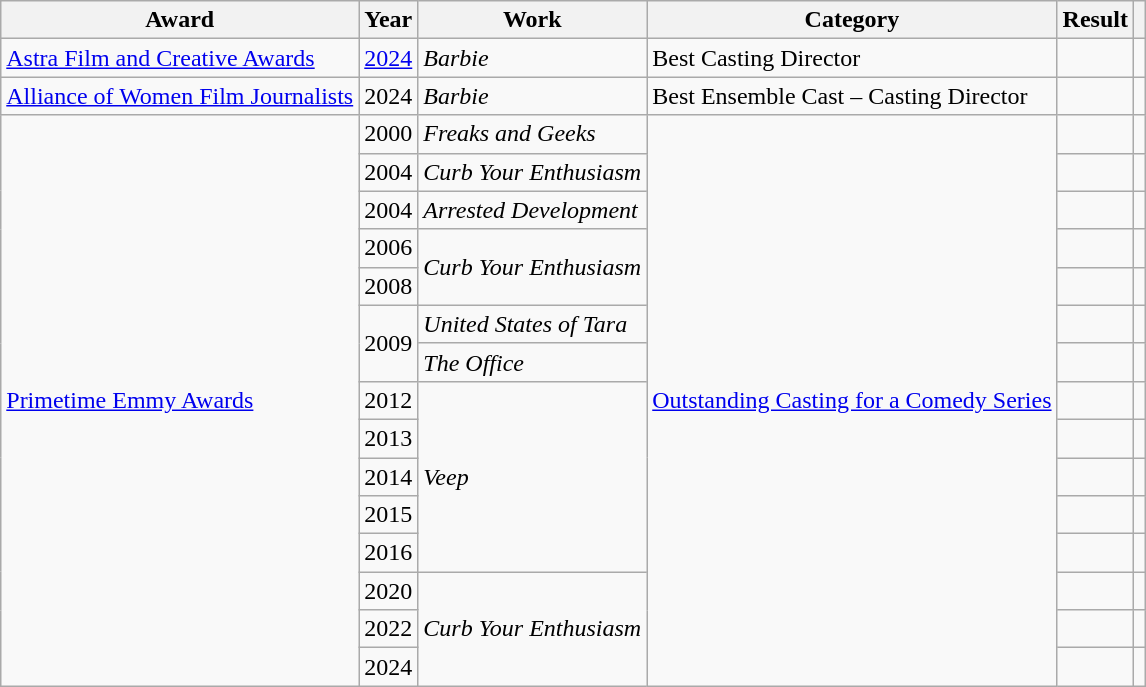<table class="wikitable">
<tr>
<th scope="col">Award</th>
<th scope="col">Year</th>
<th scope="col">Work</th>
<th scope="col">Category</th>
<th scope="col">Result</th>
<th scope="col"></th>
</tr>
<tr>
<td><a href='#'>Astra Film and Creative Awards</a></td>
<td><a href='#'>2024</a></td>
<td><em>Barbie</em></td>
<td>Best Casting Director</td>
<td></td>
<td></td>
</tr>
<tr>
<td><a href='#'>Alliance of Women Film Journalists</a></td>
<td>2024</td>
<td><em>Barbie</em></td>
<td>Best Ensemble Cast – Casting Director</td>
<td></td>
<td></td>
</tr>
<tr>
<td rowspan="15"><a href='#'>Primetime Emmy Awards</a></td>
<td>2000</td>
<td><em>Freaks and Geeks</em></td>
<td rowspan="15"><a href='#'>Outstanding Casting for a Comedy Series</a></td>
<td></td>
<td></td>
</tr>
<tr>
<td>2004</td>
<td><em>Curb Your Enthusiasm</em></td>
<td></td>
<td></td>
</tr>
<tr>
<td>2004</td>
<td><em>Arrested Development</em></td>
<td></td>
<td></td>
</tr>
<tr>
<td>2006</td>
<td rowspan="2"><em>Curb Your Enthusiasm</em></td>
<td></td>
<td></td>
</tr>
<tr>
<td>2008</td>
<td></td>
<td></td>
</tr>
<tr>
<td rowspan="2">2009</td>
<td><em>United States of Tara</em></td>
<td></td>
<td></td>
</tr>
<tr>
<td><em>The Office</em></td>
<td></td>
<td></td>
</tr>
<tr>
<td>2012</td>
<td rowspan="5"><em>Veep</em></td>
<td></td>
<td></td>
</tr>
<tr>
<td>2013</td>
<td></td>
<td></td>
</tr>
<tr>
<td>2014</td>
<td></td>
<td></td>
</tr>
<tr>
<td>2015</td>
<td></td>
<td></td>
</tr>
<tr>
<td>2016</td>
<td></td>
<td></td>
</tr>
<tr>
<td>2020</td>
<td rowspan="3"><em>Curb Your Enthusiasm</em></td>
<td></td>
<td></td>
</tr>
<tr>
<td>2022</td>
<td></td>
<td></td>
</tr>
<tr>
<td>2024</td>
<td></td>
<td></td>
</tr>
</table>
